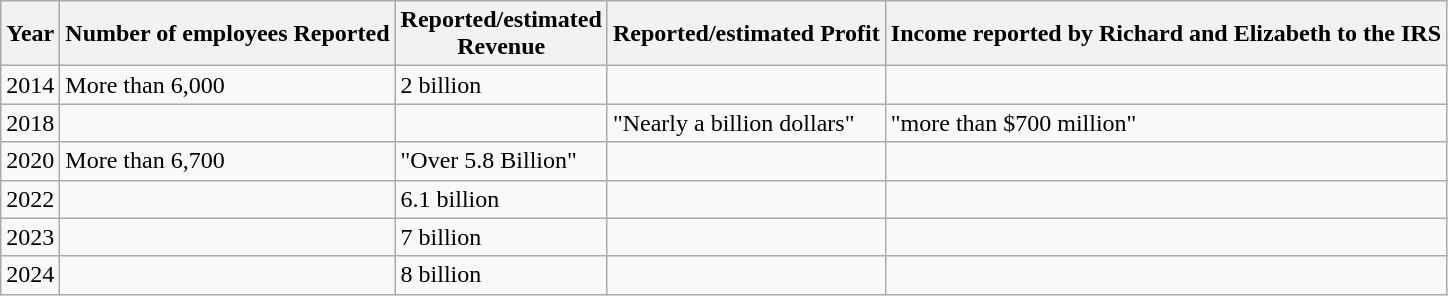<table class="wikitable">
<tr>
<th>Year</th>
<th>Number of employees Reported</th>
<th>Reported/estimated<br>Revenue</th>
<th>Reported/estimated Profit</th>
<th>Income reported by Richard and Elizabeth to the IRS</th>
</tr>
<tr>
<td>2014</td>
<td>More than 6,000</td>
<td>2 billion</td>
<td></td>
<td></td>
</tr>
<tr>
<td>2018</td>
<td></td>
<td></td>
<td>"Nearly a billion dollars"</td>
<td>"more than $700 million"</td>
</tr>
<tr>
<td>2020</td>
<td>More than 6,700</td>
<td>"Over 5.8 Billion"</td>
<td></td>
<td></td>
</tr>
<tr>
<td>2022</td>
<td></td>
<td>6.1 billion</td>
<td></td>
<td></td>
</tr>
<tr>
<td>2023</td>
<td></td>
<td>7 billion</td>
<td></td>
<td></td>
</tr>
<tr>
<td>2024</td>
<td></td>
<td>8 billion</td>
<td></td>
<td></td>
</tr>
</table>
